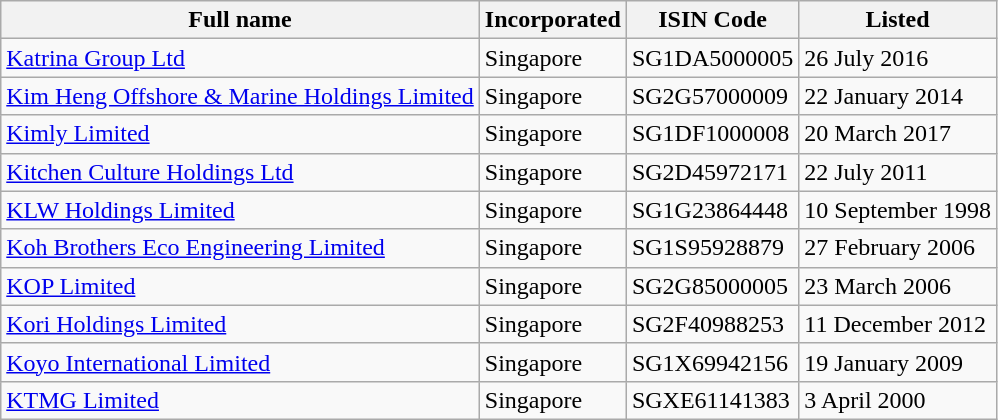<table class="wikitable">
<tr>
<th>Full name</th>
<th>Incorporated</th>
<th>ISIN Code</th>
<th>Listed</th>
</tr>
<tr>
<td><a href='#'>Katrina Group Ltd</a></td>
<td>Singapore</td>
<td>SG1DA5000005</td>
<td>26 July 2016</td>
</tr>
<tr>
<td><a href='#'>Kim Heng Offshore & Marine Holdings Limited</a></td>
<td>Singapore</td>
<td>SG2G57000009</td>
<td>22 January 2014</td>
</tr>
<tr>
<td><a href='#'>Kimly Limited</a></td>
<td>Singapore</td>
<td>SG1DF1000008</td>
<td>20 March 2017</td>
</tr>
<tr>
<td><a href='#'>Kitchen Culture Holdings Ltd</a></td>
<td>Singapore</td>
<td>SG2D45972171</td>
<td>22 July 2011</td>
</tr>
<tr>
<td><a href='#'>KLW Holdings Limited</a></td>
<td>Singapore</td>
<td>SG1G23864448</td>
<td>10 September 1998</td>
</tr>
<tr>
<td><a href='#'>Koh Brothers Eco Engineering Limited</a></td>
<td>Singapore</td>
<td>SG1S95928879</td>
<td>27 February 2006</td>
</tr>
<tr>
<td><a href='#'>KOP Limited</a></td>
<td>Singapore</td>
<td>SG2G85000005</td>
<td>23 March 2006</td>
</tr>
<tr>
<td><a href='#'>Kori Holdings Limited</a></td>
<td>Singapore</td>
<td>SG2F40988253</td>
<td>11 December 2012</td>
</tr>
<tr>
<td><a href='#'>Koyo International Limited</a></td>
<td>Singapore</td>
<td>SG1X69942156</td>
<td>19 January 2009</td>
</tr>
<tr>
<td><a href='#'>KTMG Limited</a></td>
<td>Singapore</td>
<td>SGXE61141383</td>
<td>3 April 2000</td>
</tr>
</table>
